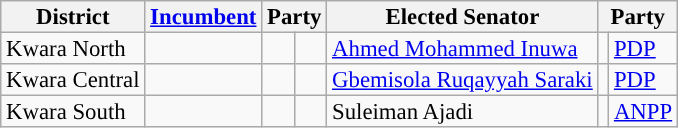<table class="sortable wikitable" style="font-size:95%;line-height:14px;">
<tr>
<th class="unsortable">District</th>
<th class="unsortable"><a href='#'>Incumbent</a></th>
<th colspan="2">Party</th>
<th class="unsortable">Elected Senator</th>
<th colspan="2">Party</th>
</tr>
<tr>
<td>Kwara North</td>
<td></td>
<td></td>
<td></td>
<td><a href='#'>Ahmed Mohammed Inuwa</a></td>
<td style="background:"></td>
<td><a href='#'>PDP</a></td>
</tr>
<tr>
<td>Kwara Central</td>
<td></td>
<td></td>
<td></td>
<td><a href='#'>Gbemisola Ruqayyah Saraki</a></td>
<td style="background:"></td>
<td><a href='#'>PDP</a></td>
</tr>
<tr>
<td>Kwara South</td>
<td></td>
<td></td>
<td></td>
<td>Suleiman Ajadi</td>
<td style="background:"></td>
<td><a href='#'>ANPP</a></td>
</tr>
</table>
